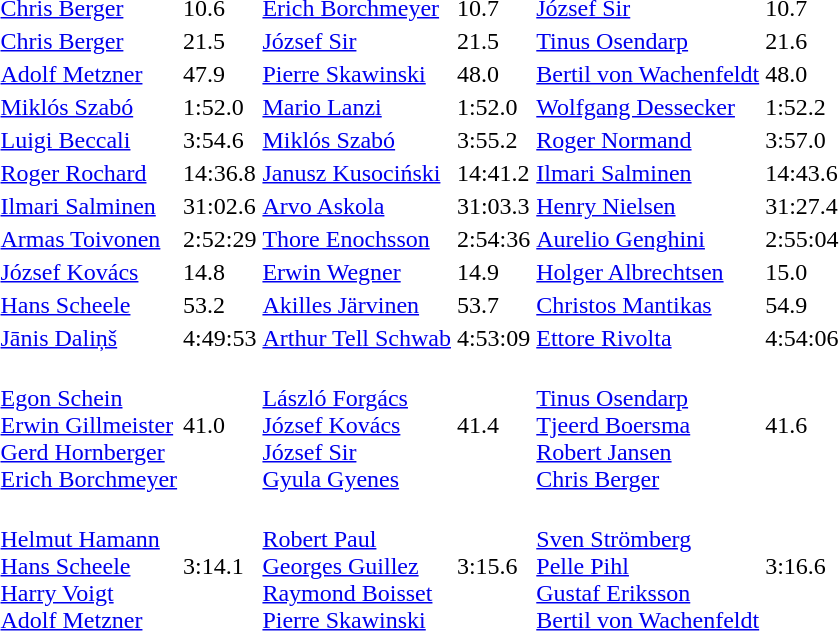<table>
<tr>
<td></td>
<td><a href='#'>Chris Berger</a><br></td>
<td>10.6</td>
<td><a href='#'>Erich Borchmeyer</a><br></td>
<td>10.7</td>
<td><a href='#'>József Sir</a><br></td>
<td>10.7</td>
</tr>
<tr>
<td></td>
<td><a href='#'>Chris Berger</a><br></td>
<td>21.5</td>
<td><a href='#'>József Sir</a><br></td>
<td>21.5</td>
<td><a href='#'>Tinus Osendarp</a><br></td>
<td>21.6</td>
</tr>
<tr>
<td></td>
<td><a href='#'>Adolf Metzner</a><br></td>
<td>47.9</td>
<td><a href='#'>Pierre Skawinski</a><br></td>
<td>48.0</td>
<td><a href='#'>Bertil von Wachenfeldt</a><br></td>
<td>48.0</td>
</tr>
<tr>
<td></td>
<td><a href='#'>Miklós Szabó</a><br></td>
<td>1:52.0</td>
<td><a href='#'>Mario Lanzi</a><br></td>
<td>1:52.0</td>
<td><a href='#'>Wolfgang Dessecker</a><br></td>
<td>1:52.2</td>
</tr>
<tr>
<td></td>
<td><a href='#'>Luigi Beccali</a><br></td>
<td>3:54.6</td>
<td><a href='#'>Miklós Szabó</a><br></td>
<td>3:55.2</td>
<td><a href='#'>Roger Normand</a><br></td>
<td>3:57.0</td>
</tr>
<tr>
<td></td>
<td><a href='#'>Roger Rochard</a><br></td>
<td>14:36.8</td>
<td><a href='#'>Janusz Kusociński</a><br></td>
<td>14:41.2</td>
<td><a href='#'>Ilmari Salminen</a><br></td>
<td>14:43.6</td>
</tr>
<tr>
<td></td>
<td><a href='#'>Ilmari Salminen</a><br></td>
<td>31:02.6</td>
<td><a href='#'>Arvo Askola</a><br></td>
<td>31:03.3</td>
<td><a href='#'>Henry Nielsen</a><br></td>
<td>31:27.4</td>
</tr>
<tr>
<td></td>
<td><a href='#'>Armas Toivonen</a><br></td>
<td>2:52:29</td>
<td><a href='#'>Thore Enochsson</a><br></td>
<td>2:54:36</td>
<td><a href='#'>Aurelio Genghini</a><br></td>
<td>2:55:04</td>
</tr>
<tr>
<td></td>
<td><a href='#'>József Kovács</a><br></td>
<td>14.8</td>
<td><a href='#'>Erwin Wegner</a><br></td>
<td>14.9</td>
<td><a href='#'>Holger Albrechtsen</a><br></td>
<td>15.0</td>
</tr>
<tr>
<td></td>
<td><a href='#'>Hans Scheele</a><br></td>
<td>53.2</td>
<td><a href='#'>Akilles Järvinen</a><br></td>
<td>53.7</td>
<td><a href='#'>Christos Mantikas</a><br></td>
<td>54.9</td>
</tr>
<tr>
<td></td>
<td><a href='#'>Jānis Daliņš</a><br></td>
<td>4:49:53</td>
<td><a href='#'>Arthur Tell Schwab</a><br></td>
<td>4:53:09</td>
<td><a href='#'>Ettore Rivolta</a><br></td>
<td>4:54:06</td>
</tr>
<tr>
<td></td>
<td><br><a href='#'>Egon Schein</a><br><a href='#'>Erwin Gillmeister</a><br><a href='#'>Gerd Hornberger</a><br><a href='#'>Erich Borchmeyer</a></td>
<td>41.0</td>
<td><br><a href='#'>László Forgács</a><br><a href='#'>József Kovács</a><br><a href='#'>József Sir</a><br><a href='#'>Gyula Gyenes</a></td>
<td>41.4</td>
<td><br><a href='#'>Tinus Osendarp</a><br><a href='#'>Tjeerd Boersma</a><br><a href='#'>Robert Jansen</a><br><a href='#'>Chris Berger</a></td>
<td>41.6</td>
</tr>
<tr>
<td></td>
<td><br><a href='#'>Helmut Hamann</a><br><a href='#'>Hans Scheele</a><br><a href='#'>Harry Voigt</a><br><a href='#'>Adolf Metzner</a></td>
<td>3:14.1</td>
<td><br><a href='#'>Robert Paul</a><br><a href='#'>Georges Guillez</a><br><a href='#'>Raymond Boisset</a><br><a href='#'>Pierre Skawinski</a></td>
<td>3:15.6</td>
<td><br><a href='#'>Sven Strömberg</a><br><a href='#'>Pelle Pihl</a><br><a href='#'>Gustaf Eriksson</a><br><a href='#'>Bertil von Wachenfeldt</a></td>
<td>3:16.6</td>
</tr>
</table>
